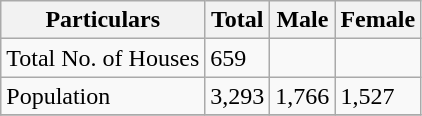<table class="wikitable sortable">
<tr>
<th>Particulars</th>
<th>Total</th>
<th>Male</th>
<th>Female</th>
</tr>
<tr>
<td>Total No. of Houses</td>
<td>659</td>
<td></td>
<td></td>
</tr>
<tr>
<td>Population</td>
<td>3,293</td>
<td>1,766</td>
<td>1,527</td>
</tr>
<tr>
</tr>
</table>
